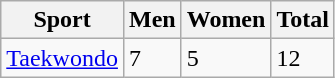<table class="wikitable sortable">
<tr>
<th>Sport</th>
<th>Men</th>
<th>Women</th>
<th>Total</th>
</tr>
<tr>
<td><a href='#'>Taekwondo</a></td>
<td>7</td>
<td>5</td>
<td>12</td>
</tr>
</table>
